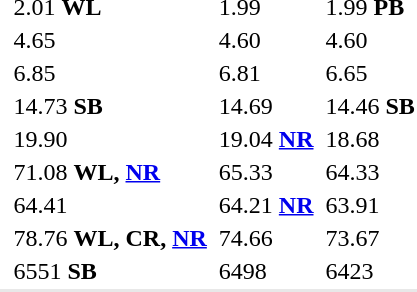<table>
<tr>
<td></td>
<td></td>
<td>2.01 <strong>WL</strong></td>
<td></td>
<td>1.99</td>
<td></td>
<td>1.99 <strong>PB</strong></td>
</tr>
<tr>
<td></td>
<td></td>
<td>4.65</td>
<td></td>
<td>4.60</td>
<td></td>
<td>4.60</td>
</tr>
<tr>
<td></td>
<td></td>
<td>6.85</td>
<td></td>
<td>6.81</td>
<td></td>
<td>6.65</td>
</tr>
<tr>
<td></td>
<td></td>
<td>14.73 <strong>SB</strong></td>
<td></td>
<td>14.69</td>
<td></td>
<td>14.46 <strong>SB</strong></td>
</tr>
<tr>
<td></td>
<td></td>
<td>19.90</td>
<td></td>
<td>19.04 <strong><a href='#'>NR</a></strong></td>
<td></td>
<td>18.68</td>
</tr>
<tr>
<td></td>
<td></td>
<td>71.08 <strong>WL, <a href='#'>NR</a></strong></td>
<td></td>
<td>65.33</td>
<td></td>
<td>64.33</td>
</tr>
<tr>
<td></td>
<td></td>
<td>64.41</td>
<td></td>
<td>64.21 <strong><a href='#'>NR</a></strong></td>
<td></td>
<td>63.91</td>
</tr>
<tr>
<td></td>
<td></td>
<td>78.76 <strong>WL, CR, <a href='#'>NR</a></strong></td>
<td></td>
<td>74.66</td>
<td></td>
<td>73.67</td>
</tr>
<tr>
<td></td>
<td></td>
<td>6551 <strong>SB</strong></td>
<td></td>
<td>6498</td>
<td></td>
<td>6423</td>
</tr>
<tr bgcolor= e8e8e8>
<td colspan=7></td>
</tr>
</table>
